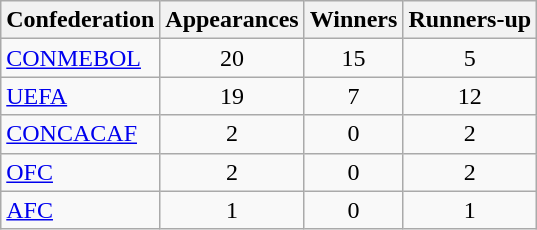<table class="wikitable sortable">
<tr>
<th>Confederation</th>
<th>Appearances</th>
<th>Winners</th>
<th>Runners-up</th>
</tr>
<tr>
<td><a href='#'>CONMEBOL</a></td>
<td align=center>20</td>
<td align=center>15</td>
<td align=center>5</td>
</tr>
<tr>
<td><a href='#'>UEFA</a></td>
<td align=center>19</td>
<td align=center>7</td>
<td align=center>12</td>
</tr>
<tr>
<td><a href='#'>CONCACAF</a></td>
<td align=center>2</td>
<td align=center>0</td>
<td align=center>2</td>
</tr>
<tr>
<td><a href='#'>OFC</a></td>
<td align=center>2</td>
<td align=center>0</td>
<td align=center>2</td>
</tr>
<tr>
<td><a href='#'>AFC</a></td>
<td align=center>1</td>
<td align=center>0</td>
<td align=center>1</td>
</tr>
</table>
